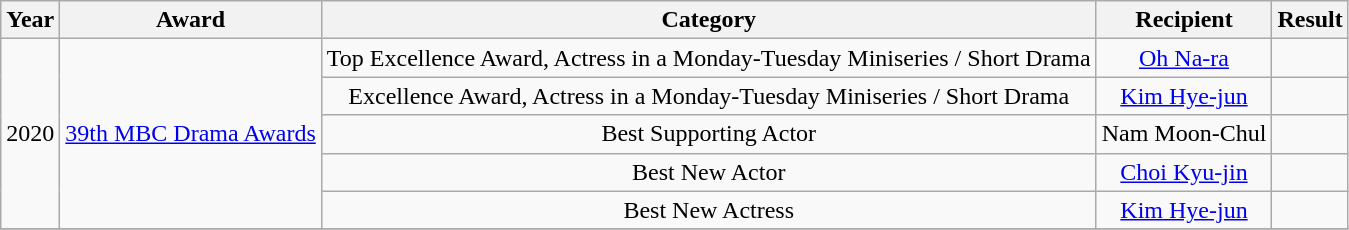<table class="wikitable sortable plainrowheaders" style="text-align:center;">
<tr>
<th>Year</th>
<th>Award</th>
<th>Category</th>
<th>Recipient</th>
<th>Result</th>
</tr>
<tr>
<td rowspan="5">2020</td>
<td rowspan="5"><a href='#'>39th MBC Drama Awards</a></td>
<td>Top Excellence Award, Actress in a Monday-Tuesday Miniseries / Short Drama</td>
<td><a href='#'>Oh Na-ra</a></td>
<td></td>
</tr>
<tr>
<td>Excellence Award, Actress in a Monday-Tuesday Miniseries / Short Drama</td>
<td><a href='#'>Kim Hye-jun</a></td>
<td></td>
</tr>
<tr>
<td>Best Supporting Actor</td>
<td>Nam Moon-Chul</td>
<td></td>
</tr>
<tr>
<td>Best New Actor</td>
<td><a href='#'>Choi Kyu-jin</a></td>
<td></td>
</tr>
<tr>
<td>Best New Actress</td>
<td><a href='#'>Kim Hye-jun</a></td>
<td></td>
</tr>
<tr>
</tr>
</table>
